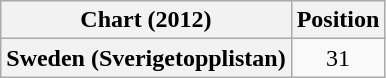<table class="wikitable plainrowheaders" style="text-align:center">
<tr>
<th scope="col">Chart (2012)</th>
<th scope="col">Position</th>
</tr>
<tr>
<th scope="row">Sweden (Sverigetopplistan)</th>
<td>31</td>
</tr>
</table>
